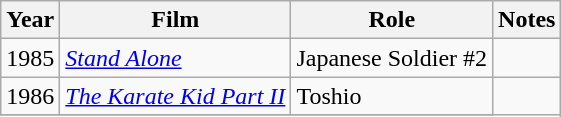<table class=wikitable sortable">
<tr>
<th>Year</th>
<th>Film</th>
<th>Role</th>
<th>Notes</th>
</tr>
<tr>
<td>1985</td>
<td><em><a href='#'>Stand Alone</a></em></td>
<td>Japanese Soldier #2</td>
<td></td>
</tr>
<tr>
<td>1986</td>
<td><em><a href='#'>The Karate Kid Part II</a></em></td>
<td>Toshio</td>
</tr>
<tr>
</tr>
</table>
